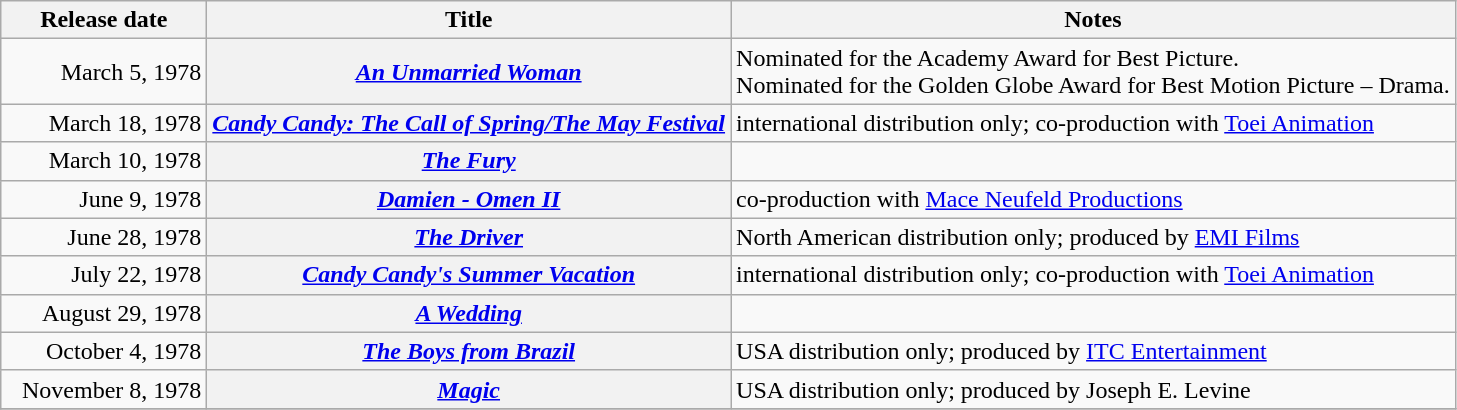<table class="wikitable plainrowheaders sortable">
<tr>
<th scope="col" style="width:130px;">Release date</th>
<th scope="col">Title</th>
<th scope="col" class="unsortable">Notes</th>
</tr>
<tr>
<td style="text-align:right;">March 5, 1978</td>
<th scope="row"><em><a href='#'>An Unmarried Woman</a></em></th>
<td>Nominated for the Academy Award for Best Picture.<br>Nominated for the Golden Globe Award for Best Motion Picture – Drama.</td>
</tr>
<tr>
<td style="text-align:right;">March 18, 1978</td>
<th scope="row"><em><a href='#'>Candy Candy: The Call of Spring/The May Festival</a></em></th>
<td>international distribution only; co-production with <a href='#'>Toei Animation</a></td>
</tr>
<tr>
<td style="text-align:right;">March 10, 1978</td>
<th scope="row"><em><a href='#'>The Fury</a></em></th>
<td></td>
</tr>
<tr>
<td style="text-align:right;">June 9, 1978</td>
<th scope="row"><em><a href='#'>Damien - Omen II</a></em></th>
<td>co-production with <a href='#'>Mace Neufeld Productions</a></td>
</tr>
<tr>
<td style="text-align:right;">June 28, 1978</td>
<th scope="row"><em><a href='#'>The Driver</a></em></th>
<td>North American distribution only; produced by <a href='#'>EMI Films</a></td>
</tr>
<tr>
<td style="text-align:right;">July 22, 1978</td>
<th scope="row"><em><a href='#'>Candy Candy's Summer Vacation</a></em></th>
<td>international distribution only; co-production with <a href='#'>Toei Animation</a></td>
</tr>
<tr>
<td style="text-align:right;">August 29, 1978</td>
<th scope="row"><em><a href='#'>A Wedding</a></em></th>
<td></td>
</tr>
<tr>
<td style="text-align:right;">October 4, 1978</td>
<th scope="row"><em><a href='#'>The Boys from Brazil</a></em></th>
<td>USA distribution only; produced by <a href='#'>ITC Entertainment</a></td>
</tr>
<tr>
<td style="text-align:right;">November 8, 1978</td>
<th scope="row"><em><a href='#'>Magic</a></em></th>
<td>USA distribution only; produced by Joseph E. Levine</td>
</tr>
<tr>
</tr>
</table>
